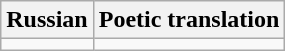<table class="wikitable">
<tr>
<th>Russian</th>
<th>Poetic translation</th>
</tr>
<tr>
<td></td>
<td></td>
</tr>
</table>
